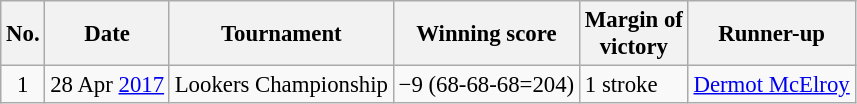<table class="wikitable" style="font-size:95%;">
<tr>
<th>No.</th>
<th>Date</th>
<th>Tournament</th>
<th>Winning score</th>
<th>Margin of<br>victory</th>
<th>Runner-up</th>
</tr>
<tr>
<td align=center>1</td>
<td align=right>28 Apr <a href='#'>2017</a></td>
<td>Lookers Championship</td>
<td>−9 (68-68-68=204)</td>
<td>1 stroke</td>
<td> <a href='#'>Dermot McElroy</a></td>
</tr>
</table>
